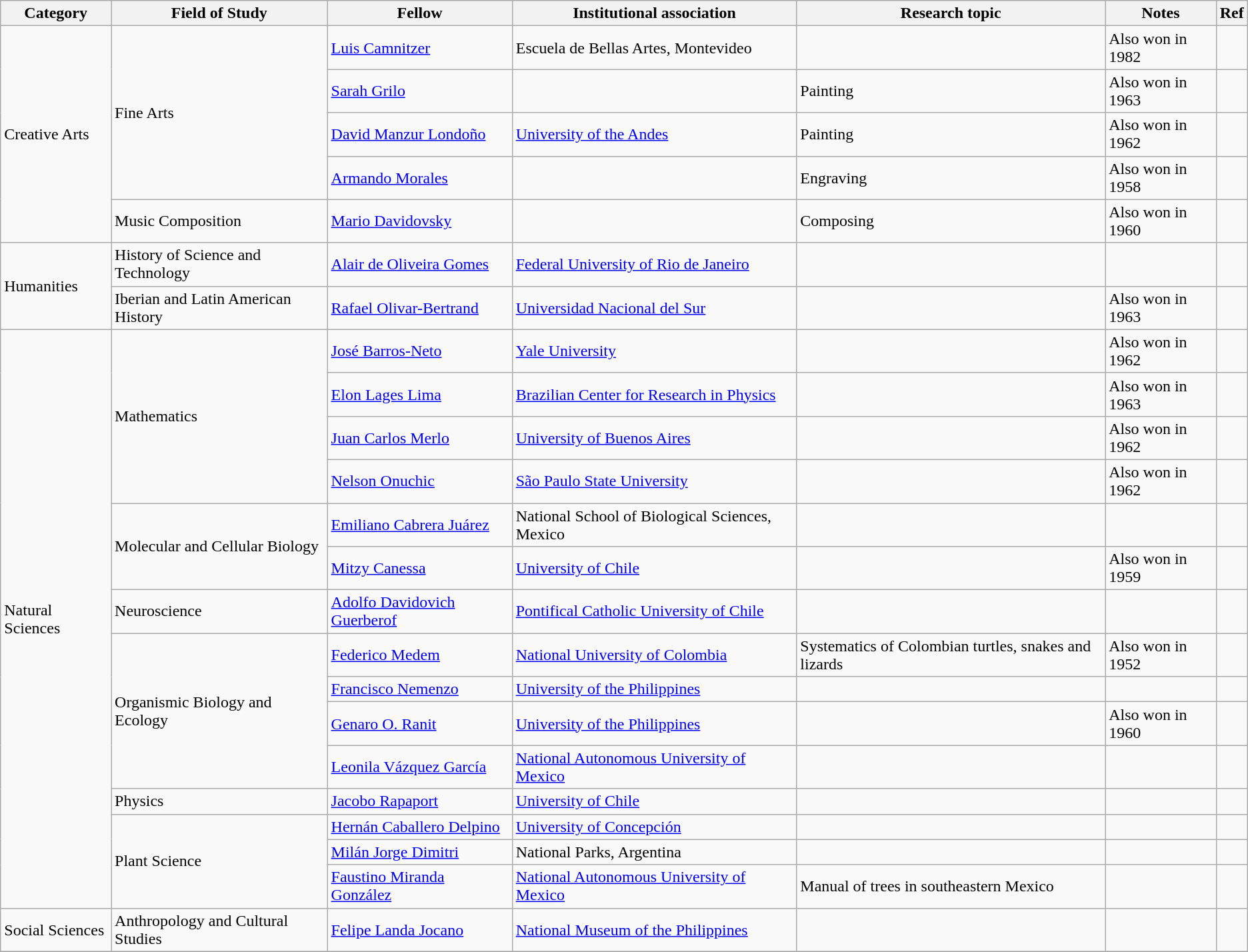<table class="wikitable sortable">
<tr>
<th>Category</th>
<th>Field of Study</th>
<th>Fellow</th>
<th>Institutional association </th>
<th>Research topic</th>
<th>Notes</th>
<th class="unsortable">Ref</th>
</tr>
<tr>
<td rowspan="5">Creative Arts</td>
<td rowspan="4">Fine Arts</td>
<td><a href='#'>Luis Camnitzer</a></td>
<td>Escuela de Bellas Artes, Montevideo</td>
<td></td>
<td>Also won in 1982</td>
<td></td>
</tr>
<tr>
<td><a href='#'>Sarah Grilo</a></td>
<td></td>
<td>Painting</td>
<td>Also won in 1963</td>
<td></td>
</tr>
<tr>
<td><a href='#'>David Manzur Londoño</a></td>
<td><a href='#'>University of the Andes</a></td>
<td>Painting</td>
<td>Also won in 1962</td>
<td></td>
</tr>
<tr>
<td><a href='#'>Armando Morales</a></td>
<td></td>
<td>Engraving</td>
<td>Also won in 1958</td>
<td></td>
</tr>
<tr>
<td>Music Composition</td>
<td><a href='#'>Mario Davidovsky</a></td>
<td></td>
<td>Composing</td>
<td>Also won in 1960</td>
<td></td>
</tr>
<tr>
<td rowspan="2">Humanities</td>
<td>History of Science and Technology</td>
<td><a href='#'>Alair de Oliveira Gomes</a> </td>
<td><a href='#'>Federal University of Rio de Janeiro</a></td>
<td></td>
<td></td>
<td></td>
</tr>
<tr>
<td>Iberian and Latin American History</td>
<td><a href='#'>Rafael Olivar-Bertrand</a></td>
<td><a href='#'>Universidad Nacional del Sur</a></td>
<td></td>
<td>Also won in 1963</td>
<td></td>
</tr>
<tr>
<td rowspan="15">Natural Sciences</td>
<td rowspan="4">Mathematics</td>
<td><a href='#'>José Barros-Neto</a></td>
<td><a href='#'>Yale University</a></td>
<td></td>
<td>Also won in 1962</td>
<td></td>
</tr>
<tr>
<td><a href='#'>Elon Lages Lima</a></td>
<td><a href='#'>Brazilian Center for Research in Physics</a></td>
<td></td>
<td>Also won in 1963</td>
<td></td>
</tr>
<tr>
<td><a href='#'>Juan Carlos Merlo</a></td>
<td><a href='#'>University of Buenos Aires</a></td>
<td></td>
<td>Also won in 1962</td>
<td></td>
</tr>
<tr>
<td><a href='#'>Nelson Onuchic</a> </td>
<td><a href='#'>São Paulo State University</a></td>
<td></td>
<td>Also won in 1962</td>
<td></td>
</tr>
<tr>
<td rowspan="2">Molecular and Cellular Biology</td>
<td><a href='#'>Emiliano Cabrera Juárez</a></td>
<td>National School of Biological Sciences, Mexico</td>
<td></td>
<td></td>
<td></td>
</tr>
<tr>
<td><a href='#'>Mitzy Canessa</a></td>
<td><a href='#'>University of Chile</a></td>
<td></td>
<td>Also won in 1959</td>
<td></td>
</tr>
<tr>
<td>Neuroscience</td>
<td><a href='#'>Adolfo Davidovich Guerberof</a></td>
<td><a href='#'>Pontifical Catholic University of Chile</a></td>
<td></td>
<td></td>
<td></td>
</tr>
<tr>
<td rowspan="4">Organismic Biology and Ecology</td>
<td><a href='#'>Federico Medem</a> </td>
<td><a href='#'>National University of Colombia</a></td>
<td>Systematics of Colombian turtles, snakes and lizards</td>
<td>Also won in 1952</td>
<td></td>
</tr>
<tr>
<td><a href='#'>Francisco Nemenzo</a></td>
<td><a href='#'>University of the Philippines</a></td>
<td></td>
<td></td>
<td></td>
</tr>
<tr>
<td><a href='#'>Genaro O. Ranit</a></td>
<td><a href='#'>University of the Philippines</a></td>
<td></td>
<td>Also won in 1960</td>
<td></td>
</tr>
<tr>
<td><a href='#'>Leonila Vázquez García</a></td>
<td><a href='#'>National Autonomous University of Mexico</a></td>
<td></td>
<td></td>
<td></td>
</tr>
<tr>
<td>Physics</td>
<td><a href='#'>Jacobo Rapaport</a></td>
<td><a href='#'>University of Chile</a></td>
<td></td>
<td></td>
<td></td>
</tr>
<tr>
<td rowspan="3">Plant Science</td>
<td><a href='#'>Hernán Caballero Delpino</a></td>
<td><a href='#'>University of Concepción</a></td>
<td></td>
<td></td>
<td></td>
</tr>
<tr>
<td><a href='#'>Milán Jorge Dimitri</a> </td>
<td>National Parks, Argentina</td>
<td></td>
<td></td>
<td></td>
</tr>
<tr>
<td><a href='#'>Faustino Miranda González</a> </td>
<td><a href='#'>National Autonomous University of Mexico</a></td>
<td>Manual of trees in southeastern Mexico</td>
<td></td>
<td></td>
</tr>
<tr>
<td>Social Sciences</td>
<td>Anthropology and Cultural Studies</td>
<td><a href='#'>Felipe Landa Jocano</a></td>
<td><a href='#'>National Museum of the Philippines</a></td>
<td></td>
<td></td>
<td></td>
</tr>
<tr>
</tr>
</table>
